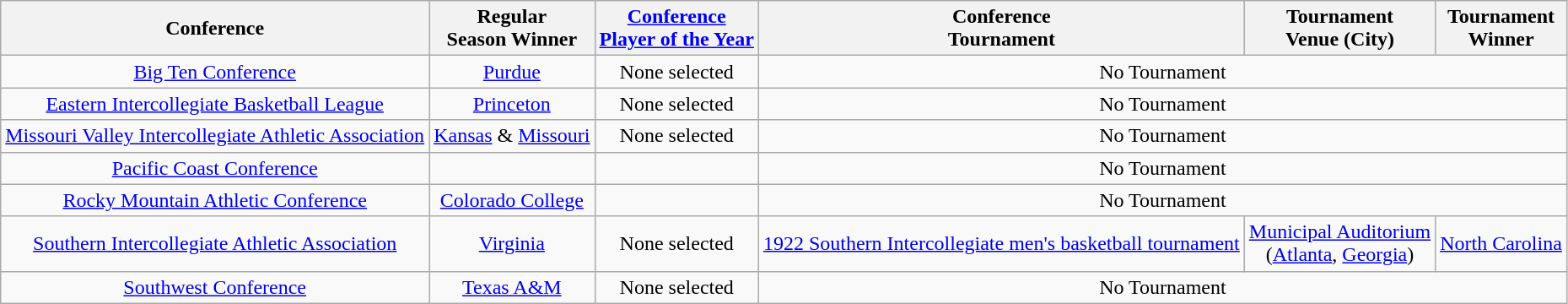<table class="wikitable" style="text-align:center;">
<tr>
<th>Conference</th>
<th>Regular <br> Season Winner</th>
<th><a href='#'>Conference <br> Player of the Year</a></th>
<th>Conference <br> Tournament</th>
<th>Tournament <br> Venue (City)</th>
<th>Tournament <br> Winner</th>
</tr>
<tr>
<td><a href='#'>Big Ten Conference</a></td>
<td><a href='#'>Purdue</a></td>
<td>None selected</td>
<td colspan=3>No Tournament</td>
</tr>
<tr>
<td><a href='#'>Eastern Intercollegiate Basketball League</a></td>
<td><a href='#'>Princeton</a></td>
<td>None selected</td>
<td colspan=3>No Tournament</td>
</tr>
<tr>
<td><a href='#'>Missouri Valley Intercollegiate Athletic Association</a></td>
<td><a href='#'>Kansas</a> & <a href='#'>Missouri</a></td>
<td>None selected</td>
<td colspan=3>No Tournament</td>
</tr>
<tr>
<td><a href='#'>Pacific Coast Conference</a></td>
<td></td>
<td></td>
<td colspan=3>No Tournament</td>
</tr>
<tr>
<td><a href='#'>Rocky Mountain Athletic Conference</a></td>
<td><a href='#'>Colorado College</a></td>
<td></td>
<td colspan=3>No Tournament</td>
</tr>
<tr>
<td><a href='#'>Southern Intercollegiate Athletic Association</a></td>
<td><a href='#'>Virginia</a></td>
<td>None selected</td>
<td><a href='#'>1922 Southern Intercollegiate men's basketball tournament</a><br></td>
<td><a href='#'>Municipal Auditorium</a><br>(<a href='#'>Atlanta</a>, <a href='#'>Georgia</a>)</td>
<td><a href='#'>North Carolina</a></td>
</tr>
<tr>
<td><a href='#'>Southwest Conference</a></td>
<td><a href='#'>Texas A&M</a></td>
<td>None selected</td>
<td colspan=3>No Tournament</td>
</tr>
</table>
